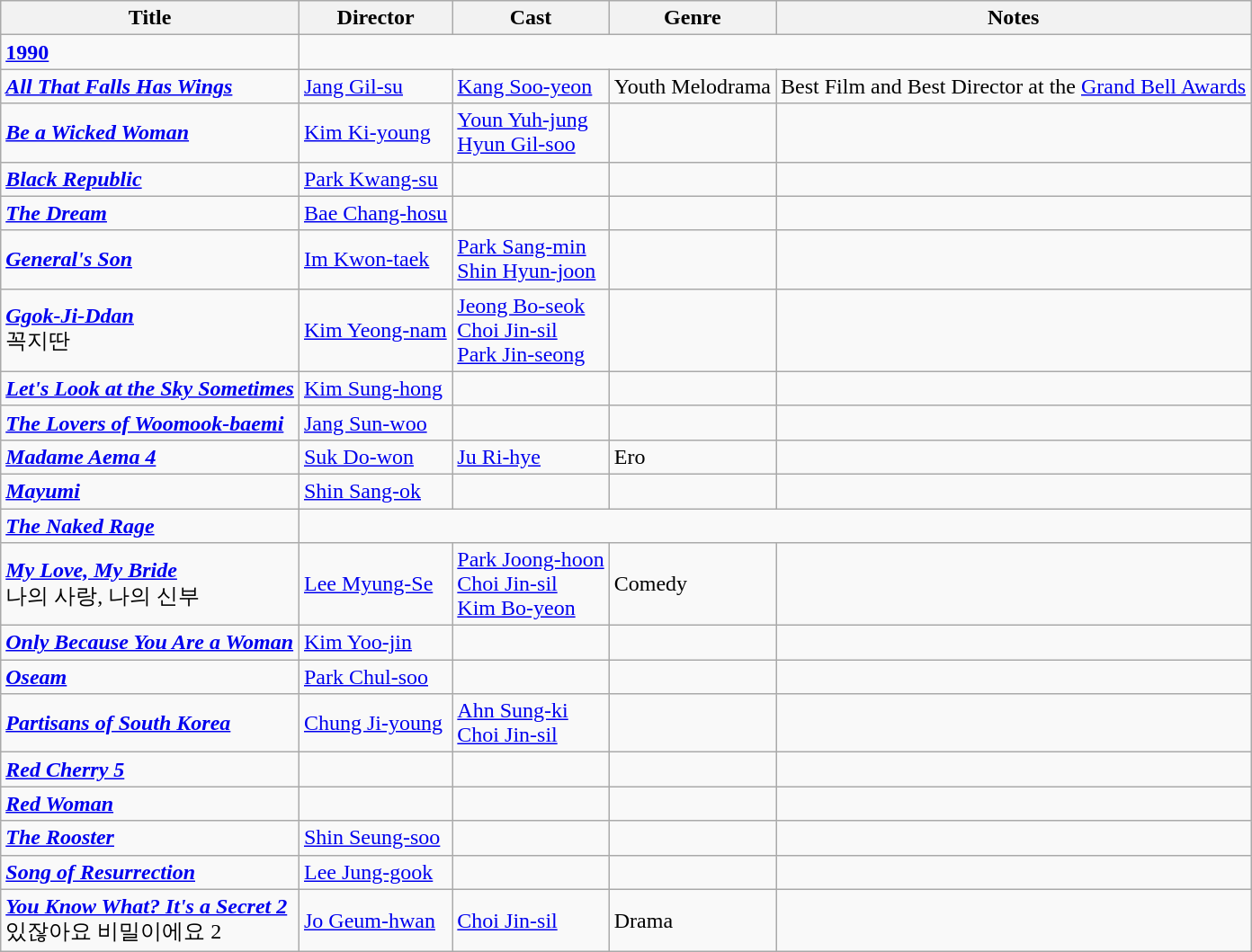<table class="wikitable">
<tr>
<th>Title</th>
<th>Director</th>
<th>Cast</th>
<th>Genre</th>
<th>Notes</th>
</tr>
<tr>
<td><strong><a href='#'>1990</a></strong></td>
</tr>
<tr>
<td><strong><em><a href='#'>All That Falls Has Wings</a></em></strong></td>
<td><a href='#'>Jang Gil-su</a></td>
<td><a href='#'>Kang Soo-yeon</a></td>
<td>Youth Melodrama</td>
<td>Best Film and Best Director at the <a href='#'>Grand Bell Awards</a></td>
</tr>
<tr>
<td><strong><em><a href='#'>Be a Wicked Woman</a></em></strong></td>
<td><a href='#'>Kim Ki-young</a></td>
<td><a href='#'>Youn Yuh-jung</a><br><a href='#'>Hyun Gil-soo</a></td>
<td></td>
<td></td>
</tr>
<tr>
<td><strong><em><a href='#'>Black Republic</a></em></strong></td>
<td><a href='#'>Park Kwang-su</a></td>
<td></td>
<td></td>
<td></td>
</tr>
<tr>
<td><strong><em><a href='#'>The Dream</a></em></strong></td>
<td><a href='#'>Bae Chang-hosu</a></td>
<td></td>
<td></td>
<td></td>
</tr>
<tr>
<td><strong><em><a href='#'>General's Son</a></em></strong></td>
<td><a href='#'>Im Kwon-taek</a></td>
<td><a href='#'>Park Sang-min</a><br><a href='#'>Shin Hyun-joon</a></td>
<td></td>
<td></td>
</tr>
<tr>
<td><strong><em><a href='#'>Ggok-Ji-Ddan</a></em></strong><br>꼭지딴</td>
<td><a href='#'>Kim Yeong-nam</a></td>
<td><a href='#'>Jeong Bo-seok</a><br><a href='#'>Choi Jin-sil</a><br><a href='#'>Park Jin-seong</a></td>
<td></td>
<td></td>
</tr>
<tr>
<td><strong><em><a href='#'>Let's Look at the Sky Sometimes</a></em></strong></td>
<td><a href='#'>Kim Sung-hong</a></td>
<td></td>
<td></td>
<td></td>
</tr>
<tr>
<td><strong><em><a href='#'>The Lovers of Woomook-baemi</a></em></strong></td>
<td><a href='#'>Jang Sun-woo</a></td>
<td></td>
<td></td>
<td></td>
</tr>
<tr>
<td><strong><em><a href='#'>Madame Aema 4</a></em></strong></td>
<td><a href='#'>Suk Do-won</a></td>
<td><a href='#'>Ju Ri-hye</a></td>
<td>Ero</td>
<td></td>
</tr>
<tr>
<td><strong><em><a href='#'>Mayumi</a></em></strong></td>
<td><a href='#'>Shin Sang-ok</a></td>
<td></td>
<td></td>
<td></td>
</tr>
<tr>
<td><strong><em><a href='#'>The Naked Rage</a></em></strong></td>
</tr>
<tr>
<td><strong><em><a href='#'>My Love, My Bride</a></em></strong><br>나의 사랑, 나의 신부</td>
<td><a href='#'>Lee Myung-Se</a></td>
<td><a href='#'>Park Joong-hoon</a><br><a href='#'>Choi Jin-sil</a><br><a href='#'>Kim Bo-yeon</a></td>
<td>Comedy</td>
<td></td>
</tr>
<tr>
<td><strong><em><a href='#'>Only Because You Are a Woman</a></em></strong></td>
<td><a href='#'>Kim Yoo-jin</a></td>
<td></td>
<td></td>
<td></td>
</tr>
<tr>
<td><strong><em><a href='#'>Oseam</a></em></strong></td>
<td><a href='#'>Park Chul-soo</a></td>
<td></td>
<td></td>
<td></td>
</tr>
<tr>
<td><strong><em><a href='#'>Partisans of South Korea</a></em></strong></td>
<td><a href='#'>Chung Ji-young</a></td>
<td><a href='#'>Ahn Sung-ki</a><br><a href='#'>Choi Jin-sil</a></td>
<td></td>
<td></td>
</tr>
<tr>
<td><strong><em><a href='#'>Red Cherry 5</a></em></strong></td>
<td></td>
<td></td>
<td></td>
<td></td>
</tr>
<tr>
<td><strong><em><a href='#'>Red Woman</a></em></strong></td>
<td></td>
<td></td>
<td></td>
<td></td>
</tr>
<tr>
<td><strong><em><a href='#'>The Rooster</a></em></strong></td>
<td><a href='#'>Shin Seung-soo</a></td>
<td></td>
<td></td>
<td></td>
</tr>
<tr>
<td><strong><em><a href='#'>Song of Resurrection</a></em></strong></td>
<td><a href='#'>Lee Jung-gook</a></td>
<td></td>
<td></td>
<td></td>
</tr>
<tr>
<td><strong><em><a href='#'>You Know What? It's a Secret 2</a></em></strong><br>있잖아요 비밀이에요 2</td>
<td><a href='#'>Jo Geum-hwan</a></td>
<td><a href='#'>Choi Jin-sil</a></td>
<td>Drama</td>
<td></td>
</tr>
</table>
